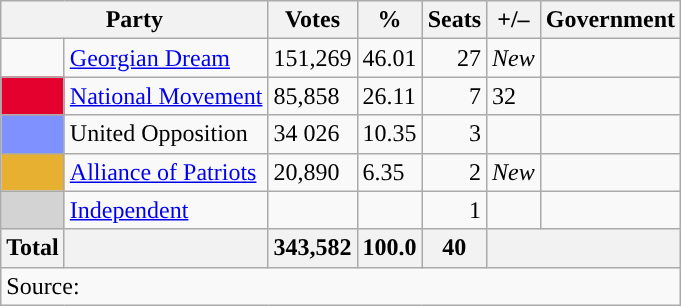<table class="wikitable">
<tr>
<th colspan="2">Party</th>
<th scope="col">Votes</th>
<th scope="col">%</th>
<th scope="col">Seats</th>
<th scope="col">+/–</th>
<th scope="col">Government</th>
</tr>
<tr>
<td style="background:"></td>
<td align=left><a href='#'>Georgian Dream</a></td>
<td>151,269</td>
<td>46.01</td>
<td align=right>27</td>
<td><em>New</em></td>
<td></td>
</tr>
<tr>
<td style="background:#e4012e"></td>
<td align=left><a href='#'>National Movement</a></td>
<td>85,858</td>
<td>26.11</td>
<td align=right>7</td>
<td> 32</td>
<td></td>
</tr>
<tr>
<td style="background:#7f91ff"></td>
<td align=left>United Opposition</td>
<td>34 026</td>
<td>10.35</td>
<td align=right>3</td>
<td></td>
<td></td>
</tr>
<tr>
<td style="background:#E7B031"></td>
<td align=left><a href='#'>Alliance of Patriots</a></td>
<td>20,890</td>
<td>6.35</td>
<td align=right>2</td>
<td><em>New</em></td>
<td></td>
</tr>
<tr>
<td style="background:lightgray"></td>
<td align=left><a href='#'>Independent</a></td>
<td></td>
<td></td>
<td align=right>1</td>
<td></td>
<td></td>
</tr>
<tr>
<th colspan=1>Total</th>
<th></th>
<th>343,582</th>
<th>100.0</th>
<th>40</th>
<th colspan=3></th>
</tr>
<tr>
<td colspan=8>Source: </td>
</tr>
</table>
